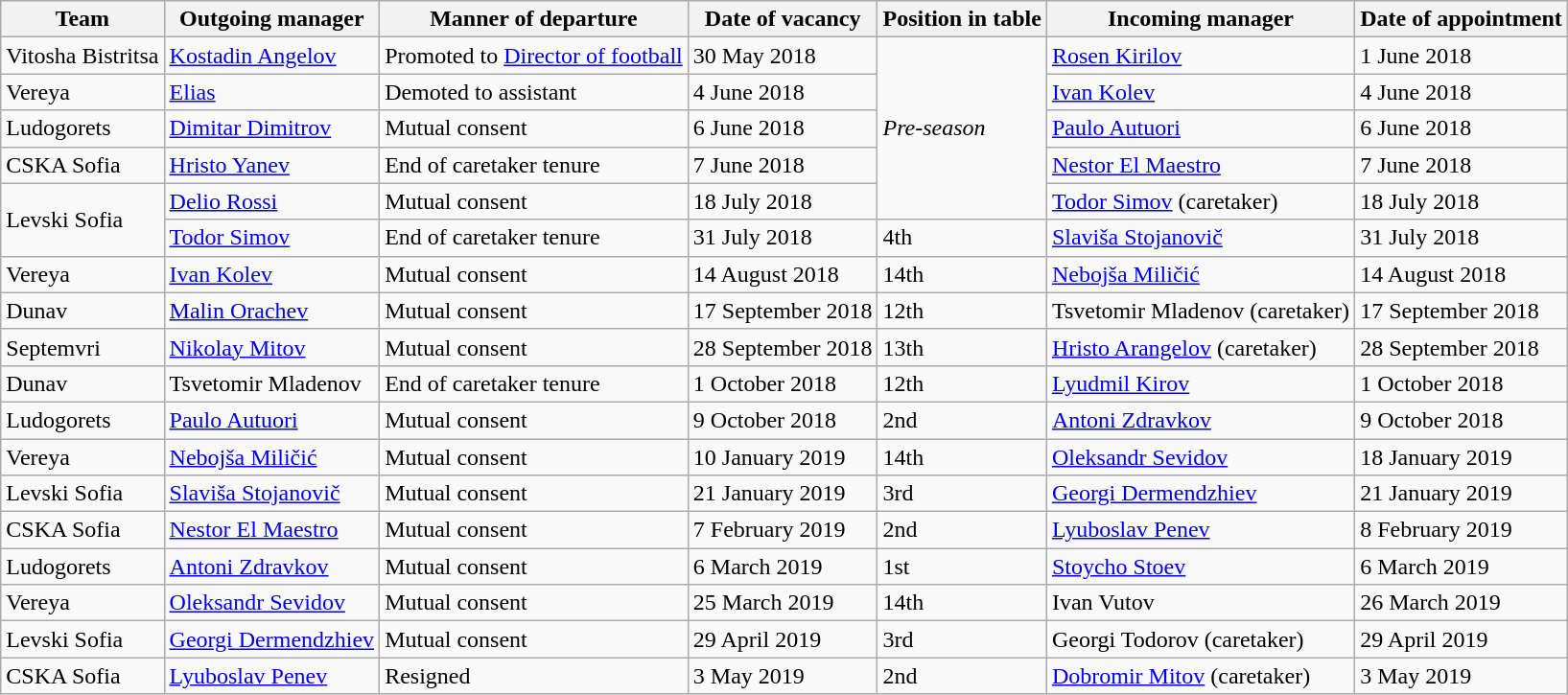<table class="wikitable sortable">
<tr>
<th>Team</th>
<th>Outgoing manager</th>
<th>Manner of departure</th>
<th>Date of vacancy</th>
<th>Position in table</th>
<th>Incoming manager</th>
<th>Date of appointment</th>
</tr>
<tr>
<td>Vitosha Bistritsa</td>
<td> <a href='#'>Kostadin Angelov</a></td>
<td>Promoted to <a href='#'>Director of football</a></td>
<td>30 May 2018</td>
<td rowspan=5><em>Pre-season</em></td>
<td> <a href='#'>Rosen Kirilov</a></td>
<td>1 June 2018</td>
</tr>
<tr>
<td>Vereya</td>
<td> <a href='#'>Elias</a></td>
<td>Demoted to assistant</td>
<td>4 June 2018</td>
<td> <a href='#'>Ivan Kolev</a></td>
<td>4 June 2018</td>
</tr>
<tr>
<td>Ludogorets</td>
<td> <a href='#'>Dimitar Dimitrov</a></td>
<td>Mutual consent</td>
<td>6 June 2018</td>
<td> <a href='#'>Paulo Autuori</a></td>
<td>6 June 2018</td>
</tr>
<tr>
<td>CSKA Sofia</td>
<td> <a href='#'>Hristo Yanev</a></td>
<td>End of caretaker tenure</td>
<td>7 June 2018</td>
<td> <a href='#'>Nestor El Maestro</a></td>
<td>7 June 2018</td>
</tr>
<tr>
<td rowspan=2>Levski Sofia</td>
<td> <a href='#'>Delio Rossi</a></td>
<td>Mutual consent</td>
<td>18 July 2018</td>
<td> <a href='#'>Todor Simov</a> (caretaker)</td>
<td>18 July 2018</td>
</tr>
<tr>
<td> <a href='#'>Todor Simov</a></td>
<td>End of caretaker tenure</td>
<td>31 July 2018</td>
<td>4th</td>
<td> <a href='#'>Slaviša Stojanovič</a></td>
<td>31 July 2018</td>
</tr>
<tr>
<td>Vereya</td>
<td> <a href='#'>Ivan Kolev</a></td>
<td>Mutual consent</td>
<td>14 August 2018</td>
<td>14th</td>
<td> <a href='#'>Nebojša Miličić</a></td>
<td>14 August 2018</td>
</tr>
<tr>
<td>Dunav</td>
<td> <a href='#'>Malin Orachev</a></td>
<td>Mutual consent</td>
<td>17 September 2018</td>
<td>12th</td>
<td> Tsvetomir Mladenov (caretaker)</td>
<td>17 September 2018</td>
</tr>
<tr>
<td>Septemvri</td>
<td> <a href='#'>Nikolay Mitov</a></td>
<td>Mutual consent</td>
<td>28 September 2018</td>
<td>13th</td>
<td> <a href='#'>Hristo Arangelov</a> (caretaker)</td>
<td>28 September 2018</td>
</tr>
<tr>
<td>Dunav</td>
<td> Tsvetomir Mladenov</td>
<td>End of caretaker tenure</td>
<td>1 October 2018</td>
<td>12th</td>
<td> <a href='#'>Lyudmil Kirov</a></td>
<td>1 October 2018</td>
</tr>
<tr>
<td>Ludogorets</td>
<td> <a href='#'>Paulo Autuori</a></td>
<td>Mutual consent</td>
<td>9 October 2018</td>
<td>2nd</td>
<td> <a href='#'>Antoni Zdravkov</a></td>
<td>9 October 2018</td>
</tr>
<tr>
<td>Vereya</td>
<td> <a href='#'>Nebojša Miličić</a></td>
<td>Mutual consent</td>
<td>10 January 2019</td>
<td>14th</td>
<td> <a href='#'>Oleksandr Sevidov</a></td>
<td>18 January 2019</td>
</tr>
<tr>
<td>Levski Sofia</td>
<td> <a href='#'>Slaviša Stojanovič</a></td>
<td>Mutual consent</td>
<td>21 January 2019</td>
<td>3rd</td>
<td> <a href='#'>Georgi Dermendzhiev</a></td>
<td>21 January 2019</td>
</tr>
<tr>
<td>CSKA Sofia</td>
<td> <a href='#'>Nestor El Maestro</a></td>
<td>Mutual consent</td>
<td>7 February 2019</td>
<td>2nd</td>
<td> <a href='#'>Lyuboslav Penev</a></td>
<td>8 February 2019</td>
</tr>
<tr>
<td>Ludogorets</td>
<td> <a href='#'>Antoni Zdravkov</a></td>
<td>Mutual consent</td>
<td>6 March 2019</td>
<td>1st</td>
<td> <a href='#'>Stoycho Stoev</a></td>
<td>6 March 2019</td>
</tr>
<tr>
<td>Vereya</td>
<td> <a href='#'>Oleksandr Sevidov</a></td>
<td>Mutual consent</td>
<td>25 March 2019</td>
<td>14th</td>
<td> Ivan Vutov</td>
<td>26 March 2019</td>
</tr>
<tr>
<td>Levski Sofia</td>
<td> <a href='#'>Georgi Dermendzhiev</a></td>
<td>Mutual consent</td>
<td>29 April 2019</td>
<td>3rd</td>
<td> Georgi Todorov (caretaker)</td>
<td>29 April 2019</td>
</tr>
<tr>
<td>CSKA Sofia</td>
<td> <a href='#'>Lyuboslav Penev</a></td>
<td>Resigned</td>
<td>3 May 2019</td>
<td>2nd</td>
<td> <a href='#'>Dobromir Mitov</a> (caretaker)</td>
<td>3 May 2019</td>
</tr>
</table>
